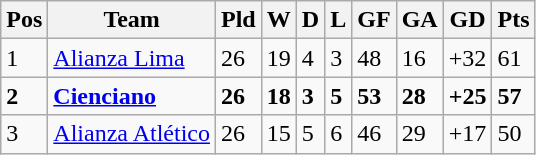<table class="wikitable">
<tr>
<th><abbr>Pos</abbr></th>
<th>Team</th>
<th><abbr>Pld</abbr></th>
<th><abbr>W</abbr></th>
<th><abbr>D</abbr></th>
<th><abbr>L</abbr></th>
<th><abbr>GF</abbr></th>
<th><abbr>GA</abbr></th>
<th><abbr>GD</abbr></th>
<th><abbr>Pts</abbr></th>
</tr>
<tr>
<td>1</td>
<td><a href='#'>Alianza Lima</a></td>
<td>26</td>
<td>19</td>
<td>4</td>
<td>3</td>
<td>48</td>
<td>16</td>
<td>+32</td>
<td>61</td>
</tr>
<tr>
<td><strong>2</strong></td>
<td><strong><a href='#'>Cienciano</a></strong></td>
<td><strong>26</strong></td>
<td><strong>18</strong></td>
<td><strong>3</strong></td>
<td><strong>5</strong></td>
<td><strong>53</strong></td>
<td><strong>28</strong></td>
<td><strong>+25</strong></td>
<td><strong>57</strong></td>
</tr>
<tr>
<td>3</td>
<td><a href='#'>Alianza Atlético</a></td>
<td>26</td>
<td>15</td>
<td>5</td>
<td>6</td>
<td>46</td>
<td>29</td>
<td>+17</td>
<td>50</td>
</tr>
</table>
